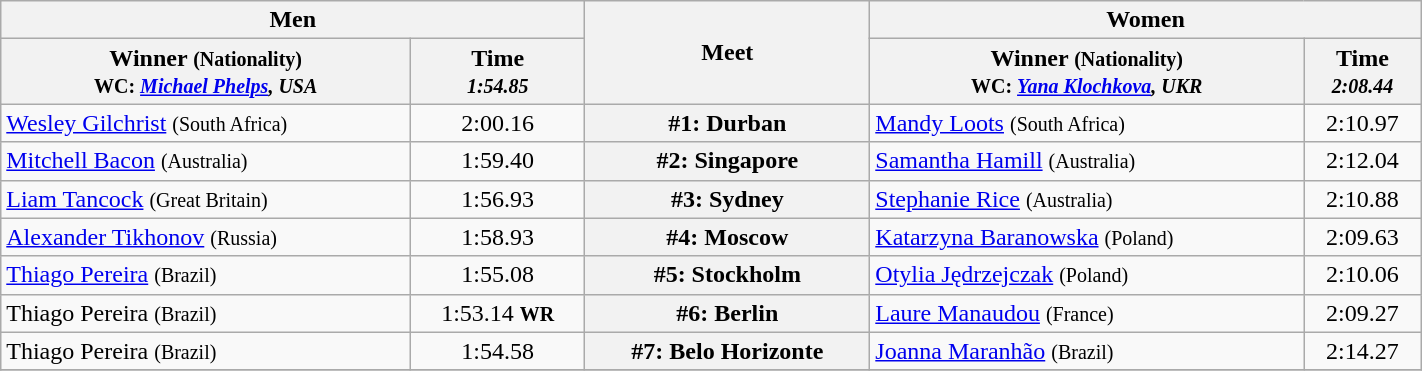<table class=wikitable width="75%">
<tr>
<th colspan="2">Men</th>
<th rowspan="2">Meet</th>
<th colspan="2">Women</th>
</tr>
<tr>
<th>Winner <small>(Nationality)<br> WC: <em><a href='#'>Michael Phelps</a>, USA</em></small></th>
<th>Time <br><small> <em>1:54.85</em> </small></th>
<th>Winner <small>(Nationality)<br>WC: <em><a href='#'>Yana Klochkova</a>, UKR</em></small></th>
<th>Time<br><small><em>2:08.44</em></small></th>
</tr>
<tr>
<td> <a href='#'>Wesley Gilchrist</a> <small>(South Africa)</small></td>
<td align=center>2:00.16</td>
<th>#1: Durban</th>
<td> <a href='#'>Mandy Loots</a> <small>(South Africa)</small></td>
<td align=center>2:10.97</td>
</tr>
<tr>
<td> <a href='#'>Mitchell Bacon</a> <small>(Australia)</small></td>
<td align=center>1:59.40</td>
<th>#2: Singapore</th>
<td> <a href='#'>Samantha Hamill</a> <small>(Australia)</small></td>
<td align=center>2:12.04</td>
</tr>
<tr>
<td> <a href='#'>Liam Tancock</a> <small>(Great Britain)</small></td>
<td align=center>1:56.93</td>
<th>#3: Sydney</th>
<td> <a href='#'>Stephanie Rice</a> <small>(Australia)</small></td>
<td align=center>2:10.88</td>
</tr>
<tr>
<td> <a href='#'>Alexander Tikhonov</a> <small>(Russia)</small></td>
<td align=center>1:58.93</td>
<th>#4: Moscow</th>
<td> <a href='#'>Katarzyna Baranowska</a> <small>(Poland)</small></td>
<td align=center>2:09.63</td>
</tr>
<tr>
<td> <a href='#'>Thiago Pereira</a> <small>(Brazil)</small></td>
<td align=center>1:55.08</td>
<th>#5: Stockholm</th>
<td> <a href='#'>Otylia Jędrzejczak</a> <small>(Poland)</small></td>
<td align=center>2:10.06</td>
</tr>
<tr>
<td> Thiago Pereira <small>(Brazil)</small></td>
<td align=center>1:53.14 <small><strong>WR</strong></small></td>
<th>#6: Berlin</th>
<td> <a href='#'>Laure Manaudou</a> <small>(France)</small></td>
<td align=center>2:09.27</td>
</tr>
<tr>
<td> Thiago Pereira <small>(Brazil)</small></td>
<td align=center>1:54.58</td>
<th>#7: Belo Horizonte</th>
<td> <a href='#'>Joanna Maranhão</a> <small>(Brazil)</small></td>
<td align=center>2:14.27</td>
</tr>
<tr>
</tr>
</table>
